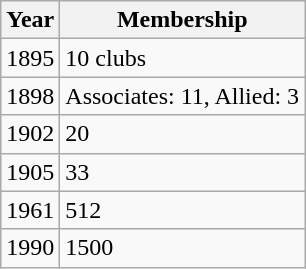<table class="wikitable">
<tr>
<th>Year</th>
<th>Membership</th>
</tr>
<tr>
<td>1895</td>
<td>10 clubs</td>
</tr>
<tr>
<td valign="top">1898</td>
<td>Associates: 11, Allied: 3</td>
</tr>
<tr>
<td>1902</td>
<td>20</td>
</tr>
<tr>
<td>1905</td>
<td>33</td>
</tr>
<tr>
<td>1961</td>
<td>512</td>
</tr>
<tr>
<td>1990</td>
<td>1500</td>
</tr>
</table>
